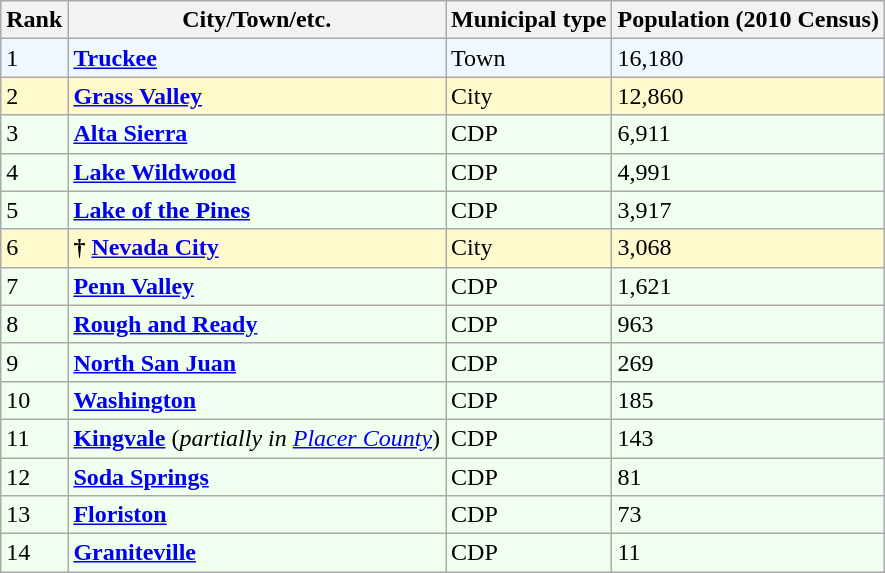<table class="wikitable sortable">
<tr>
<th>Rank</th>
<th>City/Town/etc.</th>
<th>Municipal type</th>
<th>Population (2010 Census)</th>
</tr>
<tr style="background-color:#F0F8FF;">
<td>1</td>
<td><strong><a href='#'>Truckee</a></strong></td>
<td>Town</td>
<td>16,180</td>
</tr>
<tr style="background-color:#FFFACD;">
<td>2</td>
<td><strong><a href='#'>Grass Valley</a></strong></td>
<td>City</td>
<td>12,860</td>
</tr>
<tr style="background-color:#F0FFF0;">
<td>3</td>
<td><strong><a href='#'>Alta Sierra</a></strong></td>
<td>CDP</td>
<td>6,911</td>
</tr>
<tr style="background-color:#F0FFF0;">
<td>4</td>
<td><strong><a href='#'>Lake Wildwood</a></strong></td>
<td>CDP</td>
<td>4,991</td>
</tr>
<tr style="background-color:#F0FFF0;">
<td>5</td>
<td><strong><a href='#'>Lake of the Pines</a></strong></td>
<td>CDP</td>
<td>3,917</td>
</tr>
<tr style="background-color:#FFFACD;">
<td>6</td>
<td><strong>†</strong> <strong><a href='#'>Nevada City</a></strong></td>
<td>City</td>
<td>3,068</td>
</tr>
<tr style="background-color:#F0FFF0;">
<td>7</td>
<td><strong><a href='#'>Penn Valley</a></strong></td>
<td>CDP</td>
<td>1,621</td>
</tr>
<tr style="background-color:#F0FFF0;">
<td>8</td>
<td><strong><a href='#'>Rough and Ready</a></strong></td>
<td>CDP</td>
<td>963</td>
</tr>
<tr style="background-color:#F0FFF0;">
<td>9</td>
<td><strong><a href='#'>North San Juan</a></strong></td>
<td>CDP</td>
<td>269</td>
</tr>
<tr style="background-color:#F0FFF0;">
<td>10</td>
<td><strong><a href='#'>Washington</a></strong></td>
<td>CDP</td>
<td>185</td>
</tr>
<tr style="background-color:#F0FFF0;">
<td>11</td>
<td><strong><a href='#'>Kingvale</a></strong> (<em>partially in <a href='#'>Placer County</a></em>)</td>
<td>CDP</td>
<td>143</td>
</tr>
<tr style="background-color:#F0FFF0;">
<td>12</td>
<td><strong><a href='#'>Soda Springs</a></strong></td>
<td>CDP</td>
<td>81</td>
</tr>
<tr style="background-color:#F0FFF0;">
<td>13</td>
<td><strong><a href='#'>Floriston</a></strong></td>
<td>CDP</td>
<td>73</td>
</tr>
<tr style="background-color:#F0FFF0;">
<td>14</td>
<td><strong><a href='#'>Graniteville</a></strong></td>
<td>CDP</td>
<td>11</td>
</tr>
</table>
